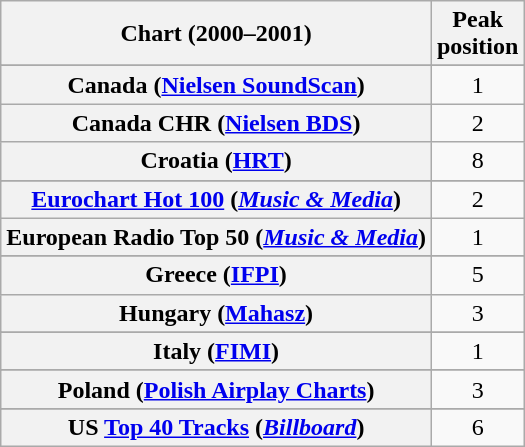<table class="wikitable sortable plainrowheaders" style="text-align:center">
<tr>
<th scope="col">Chart (2000–2001)</th>
<th scope="col">Peak<br>position</th>
</tr>
<tr>
</tr>
<tr>
</tr>
<tr>
</tr>
<tr>
</tr>
<tr>
</tr>
<tr>
<th scope="row">Canada (<a href='#'>Nielsen SoundScan</a>)</th>
<td>1</td>
</tr>
<tr>
<th scope="row">Canada CHR (<a href='#'>Nielsen BDS</a>)</th>
<td style="text-align:center">2</td>
</tr>
<tr>
<th scope="row">Croatia (<a href='#'>HRT</a>)</th>
<td align="center">8</td>
</tr>
<tr>
</tr>
<tr>
<th scope="row"><a href='#'>Eurochart Hot 100</a> (<em><a href='#'>Music & Media</a></em>)</th>
<td>2</td>
</tr>
<tr>
<th scope="row">European Radio Top 50 (<em><a href='#'>Music & Media</a></em>)</th>
<td>1</td>
</tr>
<tr>
</tr>
<tr>
</tr>
<tr>
</tr>
<tr>
<th scope="row">Greece (<a href='#'>IFPI</a>)</th>
<td>5</td>
</tr>
<tr>
<th scope="row">Hungary (<a href='#'>Mahasz</a>)</th>
<td>3</td>
</tr>
<tr>
</tr>
<tr>
<th scope="row">Italy (<a href='#'>FIMI</a>)</th>
<td>1 </td>
</tr>
<tr>
</tr>
<tr>
</tr>
<tr>
</tr>
<tr>
</tr>
<tr>
<th scope="row">Poland (<a href='#'>Polish Airplay Charts</a>)</th>
<td>3</td>
</tr>
<tr>
</tr>
<tr>
</tr>
<tr>
</tr>
<tr>
</tr>
<tr>
</tr>
<tr>
</tr>
<tr>
</tr>
<tr>
</tr>
<tr>
</tr>
<tr>
</tr>
<tr>
</tr>
<tr>
<th scope="row">US <a href='#'>Top 40 Tracks</a> (<em><a href='#'>Billboard</a></em>)</th>
<td>6</td>
</tr>
</table>
